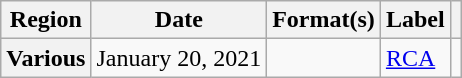<table class="wikitable plainrowheaders">
<tr>
<th scope="col">Region</th>
<th scope="col">Date</th>
<th scope="col">Format(s)</th>
<th scope="col">Label</th>
<th scope="col"></th>
</tr>
<tr>
<th scope="row">Various</th>
<td>January 20, 2021</td>
<td></td>
<td><a href='#'>RCA</a></td>
<td align="center"></td>
</tr>
</table>
